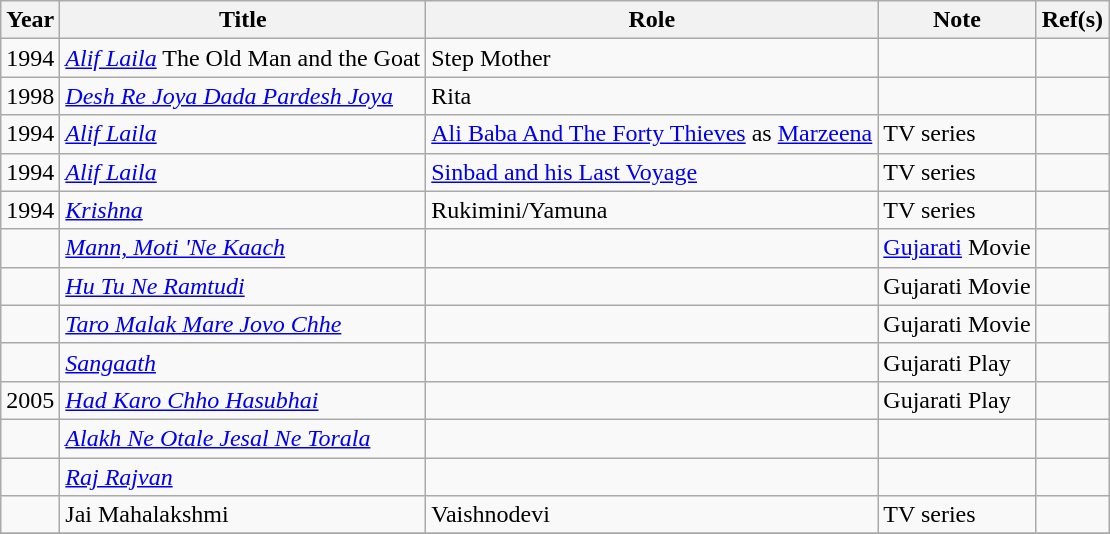<table class="wikitable sortable">
<tr>
<th>Year</th>
<th>Title</th>
<th>Role</th>
<th>Note</th>
<th class="unsortable">Ref(s)</th>
</tr>
<tr>
<td>1994</td>
<td><em><a href='#'>Alif Laila</a></em> The Old Man and the Goat</td>
<td>Step Mother</td>
<td></td>
<td></td>
</tr>
<tr>
<td>1998</td>
<td><em><a href='#'>Desh Re Joya Dada Pardesh Joya</a></em></td>
<td>Rita</td>
<td></td>
<td></td>
</tr>
<tr>
<td>1994</td>
<td><em><a href='#'>Alif Laila</a></em></td>
<td><a href='#'>Ali Baba And The Forty Thieves</a> as <a href='#'>Marzeena</a></td>
<td>TV series</td>
<td></td>
</tr>
<tr>
<td>1994</td>
<td><em><a href='#'>Alif Laila</a></em></td>
<td><a href='#'>Sinbad and his Last Voyage </a></td>
<td>TV series</td>
<td></td>
</tr>
<tr>
<td>1994</td>
<td><em><a href='#'> Krishna</a></em></td>
<td>Rukimini/Yamuna</td>
<td>TV series</td>
<td></td>
</tr>
<tr>
<td></td>
<td><em><a href='#'>Mann, Moti 'Ne Kaach</a></em></td>
<td></td>
<td><a href='#'>Gujarati</a> Movie</td>
<td></td>
</tr>
<tr>
<td></td>
<td><em><a href='#'>Hu Tu Ne Ramtudi</a></em></td>
<td></td>
<td>Gujarati Movie</td>
<td></td>
</tr>
<tr>
<td></td>
<td><em><a href='#'>Taro Malak Mare Jovo Chhe</a></em></td>
<td></td>
<td>Gujarati Movie</td>
<td></td>
</tr>
<tr>
<td></td>
<td><em><a href='#'>Sangaath</a></em></td>
<td></td>
<td>Gujarati Play</td>
<td></td>
</tr>
<tr>
<td>2005</td>
<td><em><a href='#'>Had Karo Chho Hasubhai</a></em></td>
<td></td>
<td>Gujarati Play</td>
<td></td>
</tr>
<tr>
<td></td>
<td><em><a href='#'>Alakh Ne Otale Jesal Ne Torala</a></em></td>
<td></td>
<td></td>
<td></td>
</tr>
<tr>
<td></td>
<td><em><a href='#'>Raj Rajvan</a></em></td>
<td></td>
<td></td>
<td></td>
</tr>
<tr>
<td></td>
<td>Jai Mahalakshmi</td>
<td>Vaishnodevi</td>
<td>TV series</td>
<td></td>
</tr>
<tr>
</tr>
</table>
